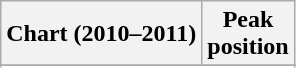<table class="wikitable sortable">
<tr>
<th align="left">Chart (2010–2011)</th>
<th align="center">Peak<br>position</th>
</tr>
<tr>
</tr>
<tr>
</tr>
<tr>
</tr>
<tr>
</tr>
</table>
